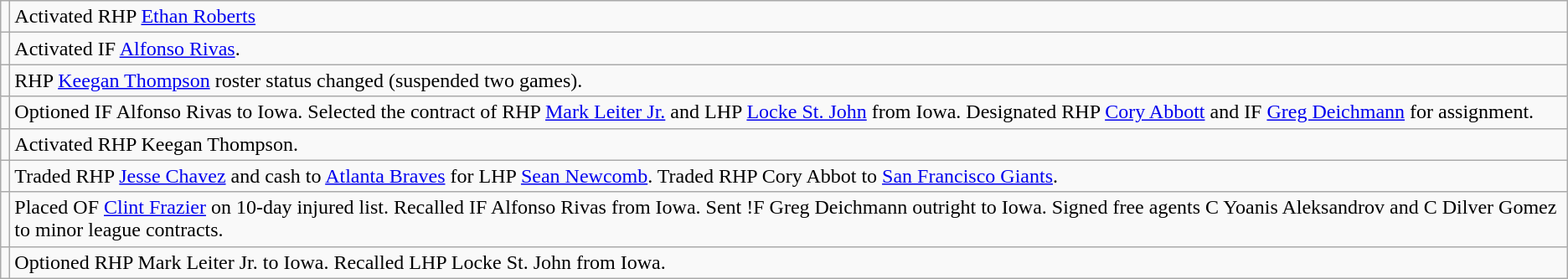<table class="wikitable">
<tr>
<td></td>
<td>Activated RHP <a href='#'>Ethan Roberts</a></td>
</tr>
<tr>
<td></td>
<td>Activated IF <a href='#'>Alfonso Rivas</a>.</td>
</tr>
<tr>
<td></td>
<td>RHP <a href='#'>Keegan Thompson</a> roster status changed (suspended two games).</td>
</tr>
<tr>
<td></td>
<td>Optioned IF Alfonso Rivas to Iowa. Selected the contract of RHP <a href='#'>Mark Leiter Jr.</a> and LHP <a href='#'>Locke St. John</a> from Iowa. Designated RHP <a href='#'>Cory Abbott</a> and IF <a href='#'>Greg Deichmann</a> for assignment.</td>
</tr>
<tr>
<td></td>
<td>Activated RHP Keegan Thompson.</td>
</tr>
<tr>
<td></td>
<td>Traded RHP <a href='#'>Jesse Chavez</a> and cash to <a href='#'>Atlanta Braves</a> for LHP <a href='#'>Sean Newcomb</a>. Traded RHP Cory Abbot to <a href='#'>San Francisco Giants</a>.</td>
</tr>
<tr>
<td></td>
<td>Placed OF <a href='#'>Clint Frazier</a> on 10-day injured list. Recalled IF Alfonso Rivas from Iowa. Sent !F Greg Deichmann outright to Iowa. Signed free agents C Yoanis Aleksandrov and C Dilver Gomez to minor league contracts.</td>
</tr>
<tr>
<td></td>
<td>Optioned RHP Mark Leiter Jr. to Iowa. Recalled LHP Locke St. John from Iowa.</td>
</tr>
</table>
